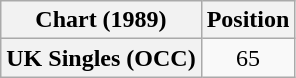<table class="wikitable plainrowheaders" style="text-align:center">
<tr>
<th>Chart (1989)</th>
<th>Position</th>
</tr>
<tr>
<th scope="row">UK Singles (OCC)</th>
<td>65</td>
</tr>
</table>
